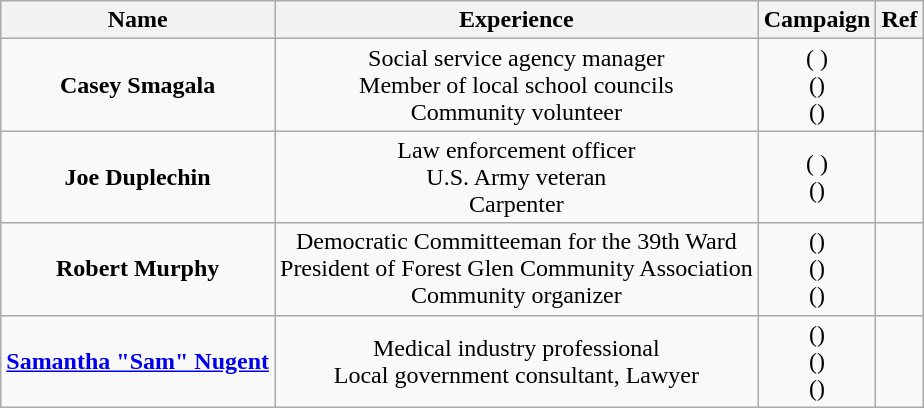<table class="wikitable" style="text-align:center">
<tr>
<th>Name</th>
<th>Experience</th>
<th>Campaign</th>
<th>Ref</th>
</tr>
<tr>
<td><strong>Casey Smagala</strong></td>
<td>Social service agency manager<br>Member of local school councils<br>Community volunteer</td>
<td>( )<br>()<br>()</td>
<td></td>
</tr>
<tr>
<td><strong>Joe Duplechin</strong></td>
<td>Law enforcement officer<br>U.S. Army veteran<br>Carpenter</td>
<td>( )<br>()</td>
<td></td>
</tr>
<tr>
<td><strong>Robert Murphy</strong></td>
<td>Democratic Committeeman for the 39th Ward<br>President of Forest Glen Community Association<br>Community organizer</td>
<td>()<br>()<br>()</td>
<td></td>
</tr>
<tr>
<td><strong><a href='#'>Samantha "Sam" Nugent</a></strong></td>
<td>Medical industry professional<br>Local government consultant, Lawyer</td>
<td>()<br>()<br>()</td>
<td></td>
</tr>
</table>
